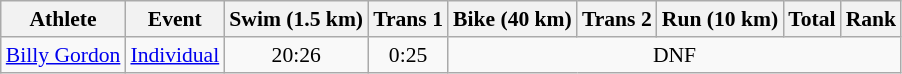<table class="wikitable" style="font-size:90%">
<tr>
<th>Athlete</th>
<th>Event</th>
<th>Swim (1.5 km)</th>
<th>Trans 1</th>
<th>Bike (40 km)</th>
<th>Trans 2</th>
<th>Run (10 km)</th>
<th>Total</th>
<th>Rank</th>
</tr>
<tr>
<td><a href='#'>Billy Gordon</a></td>
<td><a href='#'>Individual</a></td>
<td align=center>20:26</td>
<td align=center>0:25</td>
<td align=center colspan="5">DNF</td>
</tr>
</table>
